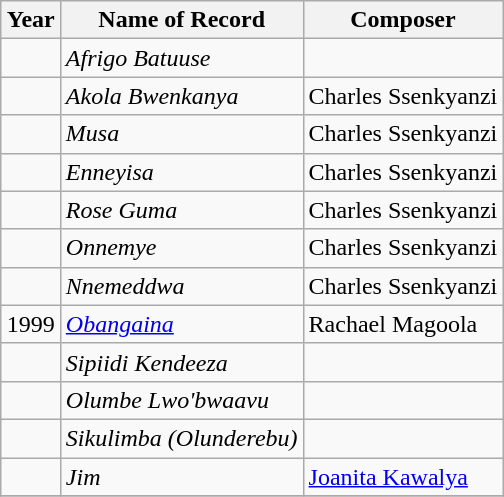<table class="wikitable sortable" style="margin-left:auto;margin-right:auto">
<tr>
<th style="width:2em;">Year</th>
<th>Name of Record</th>
<th>Composer</th>
</tr>
<tr>
<td></td>
<td><em>Afrigo Batuuse</em></td>
<td></td>
</tr>
<tr>
<td></td>
<td><em>Akola Bwenkanya</em></td>
<td>Charles Ssenkyanzi</td>
</tr>
<tr>
<td></td>
<td><em>Musa</em></td>
<td>Charles Ssenkyanzi</td>
</tr>
<tr>
<td></td>
<td><em>Enneyisa</em></td>
<td>Charles Ssenkyanzi</td>
</tr>
<tr>
<td></td>
<td><em>Rose Guma</em></td>
<td>Charles Ssenkyanzi</td>
</tr>
<tr>
<td></td>
<td><em>Onnemye</em></td>
<td>Charles Ssenkyanzi</td>
</tr>
<tr>
<td></td>
<td><em>Nnemeddwa</em></td>
<td>Charles Ssenkyanzi</td>
</tr>
<tr>
<td>1999</td>
<td><em><a href='#'>Obangaina</a></em></td>
<td>Rachael Magoola</td>
</tr>
<tr>
<td></td>
<td><em>Sipiidi Kendeeza</em></td>
<td></td>
</tr>
<tr>
<td></td>
<td><em>Olumbe Lwo'bwaavu</em></td>
<td></td>
</tr>
<tr>
<td></td>
<td><em>Sikulimba (Olunderebu)</em></td>
<td></td>
</tr>
<tr>
<td></td>
<td><em>Jim</em></td>
<td><a href='#'>Joanita Kawalya</a></td>
</tr>
<tr>
</tr>
</table>
